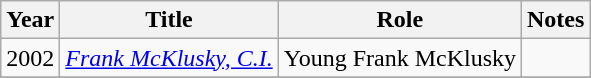<table class="wikitable sortable">
<tr>
<th>Year</th>
<th>Title</th>
<th>Role</th>
<th>Notes</th>
</tr>
<tr>
<td>2002</td>
<td><em><a href='#'>Frank McKlusky, C.I.</a></em></td>
<td>Young Frank McKlusky</td>
<td></td>
</tr>
<tr>
</tr>
</table>
